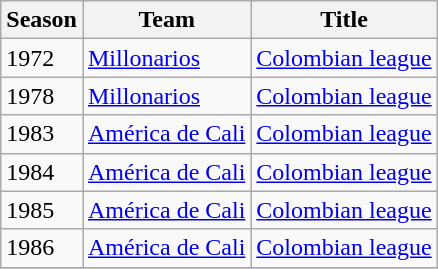<table class="wikitable">
<tr>
<th>Season</th>
<th>Team</th>
<th>Title</th>
</tr>
<tr>
<td>1972</td>
<td> <a href='#'>Millonarios</a></td>
<td><a href='#'>Colombian league</a></td>
</tr>
<tr>
<td>1978</td>
<td> <a href='#'>Millonarios</a></td>
<td><a href='#'>Colombian league</a></td>
</tr>
<tr>
<td>1983</td>
<td> <a href='#'>América de Cali</a></td>
<td><a href='#'>Colombian league</a></td>
</tr>
<tr>
<td>1984</td>
<td> <a href='#'>América de Cali</a></td>
<td><a href='#'>Colombian league</a></td>
</tr>
<tr>
<td>1985</td>
<td> <a href='#'>América de Cali</a></td>
<td><a href='#'>Colombian league</a></td>
</tr>
<tr>
<td>1986</td>
<td> <a href='#'>América de Cali</a></td>
<td><a href='#'>Colombian league</a></td>
</tr>
<tr>
</tr>
</table>
